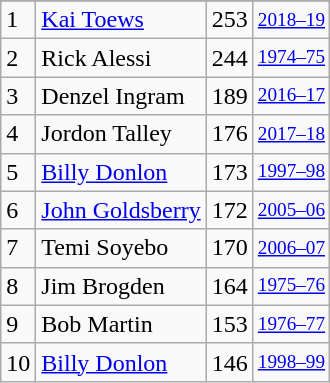<table class="wikitable">
<tr>
</tr>
<tr>
<td>1</td>
<td><a href='#'>Kai Toews</a></td>
<td>253</td>
<td style="font-size:80%;"><a href='#'>2018–19</a></td>
</tr>
<tr>
<td>2</td>
<td>Rick Alessi</td>
<td>244</td>
<td style="font-size:80%;"><a href='#'>1974–75</a></td>
</tr>
<tr>
<td>3</td>
<td>Denzel Ingram</td>
<td>189</td>
<td style="font-size:80%;"><a href='#'>2016–17</a></td>
</tr>
<tr>
<td>4</td>
<td>Jordon Talley</td>
<td>176</td>
<td style="font-size:80%;"><a href='#'>2017–18</a></td>
</tr>
<tr>
<td>5</td>
<td><a href='#'>Billy Donlon</a></td>
<td>173</td>
<td style="font-size:80%;"><a href='#'>1997–98</a></td>
</tr>
<tr>
<td>6</td>
<td><a href='#'>John Goldsberry</a></td>
<td>172</td>
<td style="font-size:80%;"><a href='#'>2005–06</a></td>
</tr>
<tr>
<td>7</td>
<td>Temi Soyebo</td>
<td>170</td>
<td style="font-size:80%;"><a href='#'>2006–07</a></td>
</tr>
<tr>
<td>8</td>
<td>Jim Brogden</td>
<td>164</td>
<td style="font-size:80%;"><a href='#'>1975–76</a></td>
</tr>
<tr>
<td>9</td>
<td>Bob Martin</td>
<td>153</td>
<td style="font-size:80%;"><a href='#'>1976–77</a></td>
</tr>
<tr>
<td>10</td>
<td><a href='#'>Billy Donlon</a></td>
<td>146</td>
<td style="font-size:80%;"><a href='#'>1998–99</a></td>
</tr>
</table>
